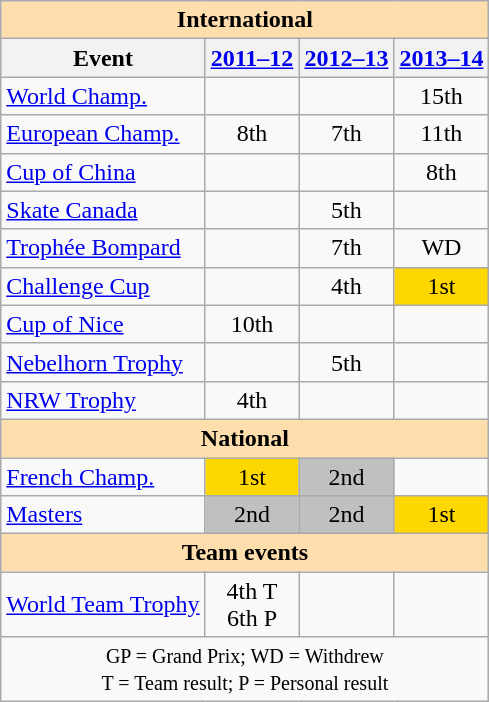<table class="wikitable" style="text-align:center">
<tr>
<th style="background-color: #ffdead; " colspan=4 align=center>International</th>
</tr>
<tr>
<th>Event</th>
<th><a href='#'>2011–12</a></th>
<th><a href='#'>2012–13</a></th>
<th><a href='#'>2013–14</a></th>
</tr>
<tr>
<td align=left><a href='#'>World Champ.</a></td>
<td></td>
<td></td>
<td>15th</td>
</tr>
<tr>
<td align=left><a href='#'>European Champ.</a></td>
<td>8th</td>
<td>7th</td>
<td>11th</td>
</tr>
<tr>
<td align=left> <a href='#'>Cup of China</a></td>
<td></td>
<td></td>
<td>8th</td>
</tr>
<tr>
<td align=left> <a href='#'>Skate Canada</a></td>
<td></td>
<td>5th</td>
<td></td>
</tr>
<tr>
<td align=left> <a href='#'>Trophée Bompard</a></td>
<td></td>
<td>7th</td>
<td>WD</td>
</tr>
<tr>
<td align=left><a href='#'>Challenge Cup</a></td>
<td></td>
<td>4th</td>
<td bgcolor=gold>1st</td>
</tr>
<tr>
<td align=left><a href='#'>Cup of Nice</a></td>
<td>10th</td>
<td></td>
<td></td>
</tr>
<tr>
<td align=left><a href='#'>Nebelhorn Trophy</a></td>
<td></td>
<td>5th</td>
<td></td>
</tr>
<tr>
<td align=left><a href='#'>NRW Trophy</a></td>
<td>4th</td>
<td></td>
<td></td>
</tr>
<tr>
<th style="background-color: #ffdead; " colspan=4 align=center>National</th>
</tr>
<tr>
<td align=left><a href='#'>French Champ.</a></td>
<td bgcolor=gold>1st</td>
<td bgcolor=silver>2nd</td>
<td></td>
</tr>
<tr>
<td align=left><a href='#'>Masters</a></td>
<td bgcolor=silver>2nd</td>
<td bgcolor=silver>2nd</td>
<td bgcolor=gold>1st</td>
</tr>
<tr>
<th style="background-color: #ffdead; " colspan=4 align=center>Team events</th>
</tr>
<tr>
<td align=left><a href='#'>World Team Trophy</a></td>
<td>4th T <br>6th P</td>
<td></td>
<td></td>
</tr>
<tr>
<td colspan=4 align=center><small> GP = Grand Prix; WD = Withdrew <br> T = Team result; P = Personal result </small></td>
</tr>
</table>
